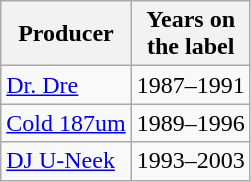<table class="wikitable">
<tr>
<th>Producer</th>
<th>Years on<br>the label</th>
</tr>
<tr>
<td><a href='#'>Dr. Dre</a></td>
<td style="text-align:center;">1987–1991</td>
</tr>
<tr>
<td><a href='#'>Cold 187um</a></td>
<td style="text-align:center;">1989–1996</td>
</tr>
<tr>
<td><a href='#'>DJ U-Neek</a></td>
<td style="text-align:center;">1993–2003</td>
</tr>
</table>
